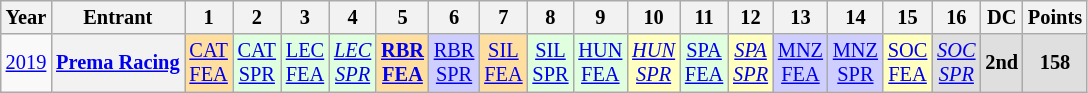<table class="wikitable" style="text-align:center; font-size:85%">
<tr>
<th>Year</th>
<th>Entrant</th>
<th>1</th>
<th>2</th>
<th>3</th>
<th>4</th>
<th>5</th>
<th>6</th>
<th>7</th>
<th>8</th>
<th>9</th>
<th>10</th>
<th>11</th>
<th>12</th>
<th>13</th>
<th>14</th>
<th>15</th>
<th>16</th>
<th>DC</th>
<th>Points</th>
</tr>
<tr>
<td><a href='#'>2019</a></td>
<th nowrap><a href='#'>Prema Racing</a></th>
<td style="background:#FFDF9F"><a href='#'>CAT<br>FEA</a><br></td>
<td style="background:#DFFFDF"><a href='#'>CAT<br>SPR</a><br></td>
<td style="background:#DFFFDF"><a href='#'>LEC<br>FEA</a><br></td>
<td style="background:#DFFFDF"><em><a href='#'>LEC<br>SPR</a></em><br></td>
<td style="background:#FFDF9F"><strong><a href='#'>RBR<br>FEA</a></strong><br></td>
<td style="background:#CFCFFF"><a href='#'>RBR<br>SPR</a><br></td>
<td style="background:#FFDF9F"><a href='#'>SIL<br>FEA</a><br></td>
<td style="background:#DFFFDF"><a href='#'>SIL<br>SPR</a><br></td>
<td style="background:#DFFFDF"><a href='#'>HUN<br>FEA</a><br></td>
<td style="background:#FFFFBF"><em><a href='#'>HUN<br>SPR</a></em><br></td>
<td style="background:#DFFFDF"><a href='#'>SPA<br>FEA</a><br></td>
<td style="background:#FFFFBF"><em><a href='#'>SPA<br>SPR</a></em><br></td>
<td style="background:#CFCFFF"><a href='#'>MNZ<br>FEA</a><br></td>
<td style="background:#CFCFFF"><a href='#'>MNZ<br>SPR</a><br></td>
<td style="background:#FFFFBF"><a href='#'>SOC<br>FEA</a><br></td>
<td style="background:#DFDFDF"><em><a href='#'>SOC<br>SPR</a></em><br></td>
<th style="background:#DFDFDF">2nd</th>
<th style="background:#DFDFDF">158</th>
</tr>
</table>
